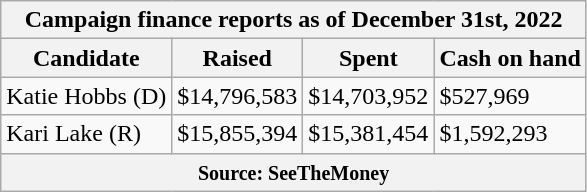<table class="wikitable sortable">
<tr>
<th colspan=4>Campaign finance reports as of December 31st, 2022</th>
</tr>
<tr style="text-align:center;">
<th>Candidate</th>
<th>Raised</th>
<th>Spent</th>
<th>Cash on hand</th>
</tr>
<tr>
<td>Katie Hobbs (D)</td>
<td>$14,796,583</td>
<td>$14,703,952</td>
<td>$527,969</td>
</tr>
<tr>
<td>Kari Lake (R)</td>
<td>$15,855,394</td>
<td>$15,381,454</td>
<td>$1,592,293</td>
</tr>
<tr>
<th colspan="4"><small>Source: SeeTheMoney</small></th>
</tr>
</table>
